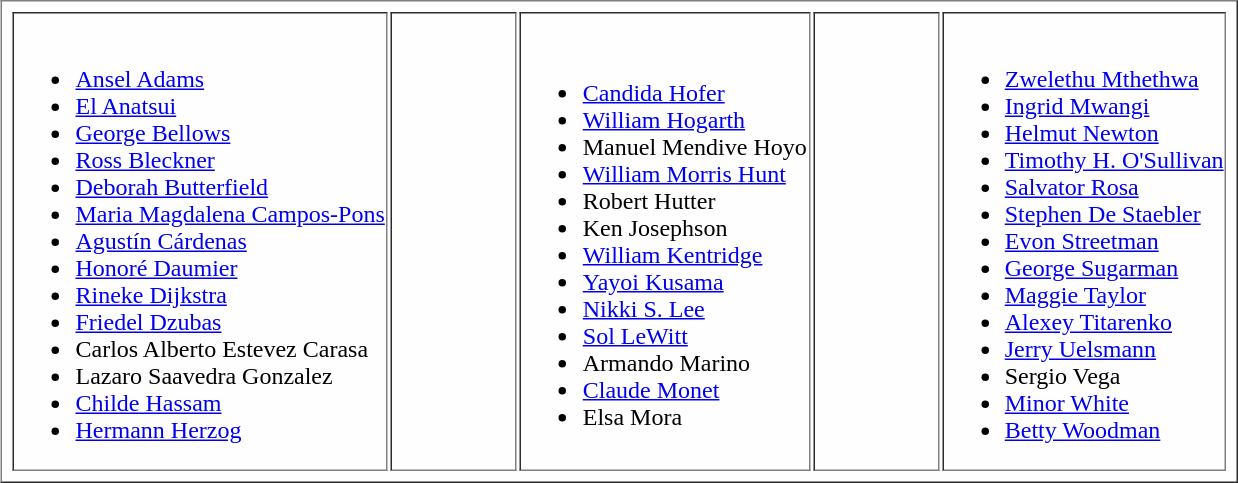<table border="1px solid #dddddd" style="background-color:#fefefe; padding:5px; margin:5px">
<tr>
<td><br><ul><li><a href='#'>Ansel Adams</a></li><li><a href='#'>El Anatsui</a></li><li><a href='#'>George Bellows</a></li><li><a href='#'>Ross Bleckner</a></li><li><a href='#'>Deborah Butterfield</a></li><li><a href='#'>Maria Magdalena Campos-Pons</a></li><li><a href='#'>Agustín Cárdenas</a></li><li><a href='#'>Honoré Daumier</a></li><li><a href='#'>Rineke Dijkstra</a></li><li><a href='#'>Friedel Dzubas</a></li><li>Carlos Alberto Estevez Carasa</li><li>Lazaro Saavedra Gonzalez</li><li><a href='#'>Childe Hassam</a></li><li><a href='#'>Hermann Herzog</a></li></ul></td>
<td width='80'></td>
<td><br><ul><li><a href='#'>Candida Hofer</a></li><li><a href='#'>William Hogarth</a></li><li>Manuel Mendive Hoyo</li><li><a href='#'>William Morris Hunt</a></li><li>Robert Hutter</li><li>Ken Josephson</li><li><a href='#'>William Kentridge</a></li><li><a href='#'>Yayoi Kusama</a></li><li><a href='#'>Nikki S. Lee</a></li><li><a href='#'>Sol LeWitt</a></li><li>Armando Marino</li><li><a href='#'>Claude Monet</a></li><li>Elsa Mora</li></ul></td>
<td width='80'></td>
<td><br><ul><li><a href='#'>Zwelethu Mthethwa</a></li><li><a href='#'>Ingrid Mwangi</a></li><li><a href='#'>Helmut Newton</a></li><li><a href='#'>Timothy H. O'Sullivan</a></li><li><a href='#'>Salvator Rosa</a></li><li><a href='#'>Stephen De Staebler</a></li><li><a href='#'>Evon Streetman</a></li><li><a href='#'>George Sugarman</a></li><li><a href='#'>Maggie Taylor</a></li><li><a href='#'>Alexey Titarenko</a></li><li><a href='#'>Jerry Uelsmann</a></li><li>Sergio Vega</li><li><a href='#'>Minor White</a></li><li><a href='#'>Betty Woodman</a></li></ul></td>
</tr>
</table>
